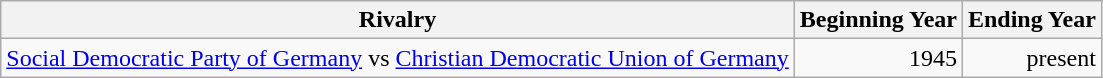<table class="wikitable sortable">
<tr>
<th>Rivalry</th>
<th>Beginning Year</th>
<th>Ending Year</th>
</tr>
<tr>
<td><a href='#'>Social Democratic Party of Germany</a> vs <a href='#'>Christian Democratic Union of Germany</a></td>
<td style="text-align:right;">1945</td>
<td style="text-align:right;">present</td>
</tr>
</table>
